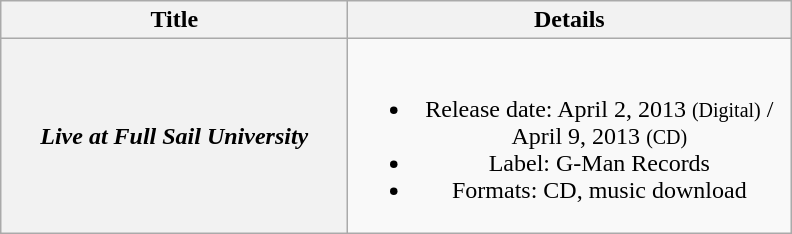<table class="wikitable plainrowheaders" style="text-align:center;">
<tr>
<th style="width:14em;">Title</th>
<th style="width:18em;">Details</th>
</tr>
<tr>
<th scope="row"><em>Live at Full Sail University</em></th>
<td><br><ul><li>Release date: April 2, 2013 <small>(Digital)</small> / April 9, 2013 <small>(CD)</small></li><li>Label: G-Man Records</li><li>Formats: CD, music download</li></ul></td>
</tr>
</table>
